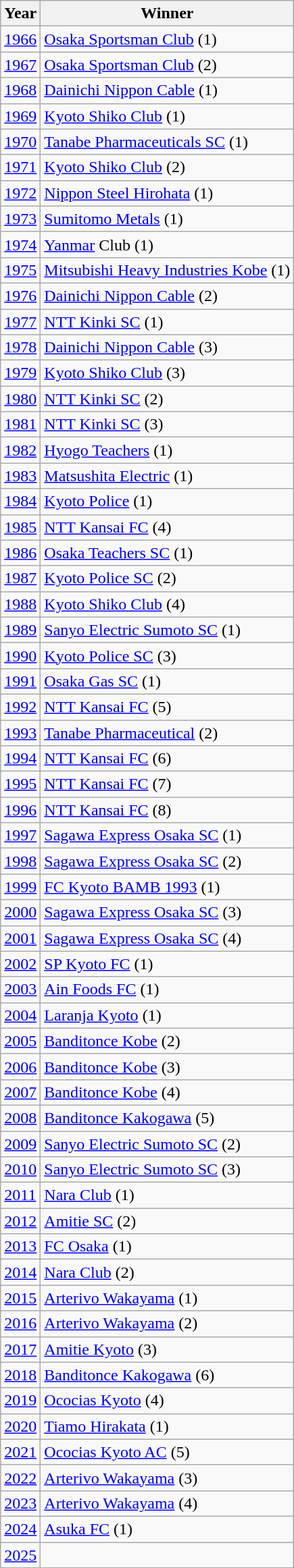<table class="wikitable">
<tr>
<th>Year</th>
<th>Winner</th>
</tr>
<tr>
<td><a href='#'>1966</a></td>
<td><a href='#'>Osaka Sportsman Club</a> (1)</td>
</tr>
<tr>
<td><a href='#'>1967</a></td>
<td><a href='#'>Osaka Sportsman Club</a> (2)</td>
</tr>
<tr>
<td><a href='#'>1968</a></td>
<td><a href='#'>Dainichi Nippon Cable</a> (1)</td>
</tr>
<tr>
<td><a href='#'>1969</a></td>
<td><a href='#'>Kyoto Shiko Club</a> (1)</td>
</tr>
<tr>
<td><a href='#'>1970</a></td>
<td><a href='#'>Tanabe Pharmaceuticals SC</a> (1)</td>
</tr>
<tr>
<td><a href='#'>1971</a></td>
<td><a href='#'>Kyoto Shiko Club</a> (2)</td>
</tr>
<tr>
<td><a href='#'>1972</a></td>
<td><a href='#'>Nippon Steel Hirohata</a> (1)</td>
</tr>
<tr>
<td><a href='#'>1973</a></td>
<td><a href='#'>Sumitomo Metals</a> (1)</td>
</tr>
<tr>
<td><a href='#'>1974</a></td>
<td><a href='#'>Yanmar</a> Club (1)</td>
</tr>
<tr>
<td><a href='#'>1975</a></td>
<td><a href='#'>Mitsubishi Heavy Industries Kobe</a> (1)</td>
</tr>
<tr>
<td><a href='#'>1976</a></td>
<td><a href='#'>Dainichi Nippon Cable</a> (2)</td>
</tr>
<tr>
<td><a href='#'>1977</a></td>
<td><a href='#'>NTT Kinki SC</a> (1)</td>
</tr>
<tr>
<td><a href='#'>1978</a></td>
<td><a href='#'>Dainichi Nippon Cable</a> (3)</td>
</tr>
<tr>
<td><a href='#'>1979</a></td>
<td><a href='#'>Kyoto Shiko Club</a> (3)</td>
</tr>
<tr>
<td><a href='#'>1980</a></td>
<td><a href='#'>NTT Kinki SC</a> (2)</td>
</tr>
<tr>
<td><a href='#'>1981</a></td>
<td><a href='#'>NTT Kinki SC</a> (3)</td>
</tr>
<tr>
<td><a href='#'>1982</a></td>
<td><a href='#'>Hyogo Teachers</a> (1)</td>
</tr>
<tr>
<td><a href='#'>1983</a></td>
<td><a href='#'>Matsushita Electric</a> (1)</td>
</tr>
<tr>
<td><a href='#'>1984</a></td>
<td><a href='#'>Kyoto Police</a> (1)</td>
</tr>
<tr>
<td><a href='#'>1985</a></td>
<td><a href='#'>NTT Kansai FC</a> (4)</td>
</tr>
<tr>
<td><a href='#'>1986</a></td>
<td><a href='#'>Osaka Teachers SC</a> (1)</td>
</tr>
<tr>
<td><a href='#'>1987</a></td>
<td><a href='#'>Kyoto Police SC</a> (2)</td>
</tr>
<tr>
<td><a href='#'>1988</a></td>
<td><a href='#'>Kyoto Shiko Club</a> (4)</td>
</tr>
<tr>
<td><a href='#'>1989</a></td>
<td><a href='#'>Sanyo Electric Sumoto SC</a> (1)</td>
</tr>
<tr>
<td><a href='#'>1990</a></td>
<td><a href='#'>Kyoto Police SC</a> (3)</td>
</tr>
<tr>
<td><a href='#'>1991</a></td>
<td><a href='#'>Osaka Gas SC</a> (1)</td>
</tr>
<tr>
<td><a href='#'>1992</a></td>
<td><a href='#'>NTT Kansai FC</a> (5)</td>
</tr>
<tr>
<td><a href='#'>1993</a></td>
<td><a href='#'>Tanabe Pharmaceutical</a> (2)</td>
</tr>
<tr>
<td><a href='#'>1994</a></td>
<td><a href='#'>NTT Kansai FC</a> (6)</td>
</tr>
<tr>
<td><a href='#'>1995</a></td>
<td><a href='#'>NTT Kansai FC</a> (7)</td>
</tr>
<tr>
<td><a href='#'>1996</a></td>
<td><a href='#'>NTT Kansai FC</a> (8)</td>
</tr>
<tr>
<td><a href='#'>1997</a></td>
<td><a href='#'>Sagawa Express Osaka SC</a> (1)</td>
</tr>
<tr>
<td><a href='#'>1998</a></td>
<td><a href='#'>Sagawa Express Osaka SC</a> (2)</td>
</tr>
<tr>
<td><a href='#'>1999</a></td>
<td><a href='#'>FC Kyoto BAMB 1993</a> (1)</td>
</tr>
<tr>
<td><a href='#'>2000</a></td>
<td><a href='#'>Sagawa Express Osaka SC</a> (3)</td>
</tr>
<tr>
<td><a href='#'>2001</a></td>
<td><a href='#'>Sagawa Express Osaka SC</a> (4)</td>
</tr>
<tr>
<td><a href='#'>2002</a></td>
<td><a href='#'>SP Kyoto FC</a> (1)</td>
</tr>
<tr>
<td><a href='#'>2003</a></td>
<td><a href='#'>Ain Foods FC</a> (1)</td>
</tr>
<tr>
<td><a href='#'>2004</a></td>
<td><a href='#'>Laranja Kyoto</a> (1)</td>
</tr>
<tr>
<td><a href='#'>2005</a></td>
<td><a href='#'>Banditonce Kobe</a> (2)</td>
</tr>
<tr>
<td><a href='#'>2006</a></td>
<td><a href='#'>Banditonce Kobe</a> (3)</td>
</tr>
<tr>
<td><a href='#'>2007</a></td>
<td><a href='#'>Banditonce Kobe</a> (4)</td>
</tr>
<tr>
<td><a href='#'>2008</a></td>
<td><a href='#'>Banditonce Kakogawa</a> (5)</td>
</tr>
<tr>
<td><a href='#'>2009</a></td>
<td><a href='#'>Sanyo Electric Sumoto SC</a> (2)</td>
</tr>
<tr>
<td><a href='#'>2010</a></td>
<td><a href='#'>Sanyo Electric Sumoto SC</a> (3)</td>
</tr>
<tr>
<td><a href='#'>2011</a></td>
<td><a href='#'>Nara Club</a> (1)</td>
</tr>
<tr>
<td><a href='#'>2012</a></td>
<td><a href='#'>Amitie SC</a> (2)</td>
</tr>
<tr>
<td><a href='#'>2013</a></td>
<td><a href='#'>FC Osaka</a> (1)</td>
</tr>
<tr>
<td><a href='#'>2014</a></td>
<td><a href='#'>Nara Club</a> (2)</td>
</tr>
<tr>
<td><a href='#'>2015</a></td>
<td><a href='#'>Arterivo Wakayama</a> (1)</td>
</tr>
<tr>
<td><a href='#'>2016</a></td>
<td><a href='#'>Arterivo Wakayama</a> (2)</td>
</tr>
<tr>
<td><a href='#'>2017</a></td>
<td><a href='#'>Amitie Kyoto</a> (3)</td>
</tr>
<tr>
<td><a href='#'>2018</a></td>
<td><a href='#'>Banditonce Kakogawa</a> (6)</td>
</tr>
<tr>
<td><a href='#'>2019</a></td>
<td><a href='#'>Ococias Kyoto</a> (4)</td>
</tr>
<tr>
<td><a href='#'>2020</a></td>
<td><a href='#'>Tiamo Hirakata</a> (1)</td>
</tr>
<tr>
<td><a href='#'>2021</a></td>
<td><a href='#'>Ococias Kyoto AC</a> (5)</td>
</tr>
<tr>
<td><a href='#'>2022</a></td>
<td><a href='#'>Arterivo Wakayama</a> (3)</td>
</tr>
<tr>
<td><a href='#'>2023</a></td>
<td><a href='#'>Arterivo Wakayama</a> (4)</td>
</tr>
<tr>
<td><a href='#'>2024</a></td>
<td><a href='#'>Asuka FC</a> (1)</td>
</tr>
<tr>
<td><a href='#'>2025</a></td>
</tr>
<tr>
</tr>
</table>
